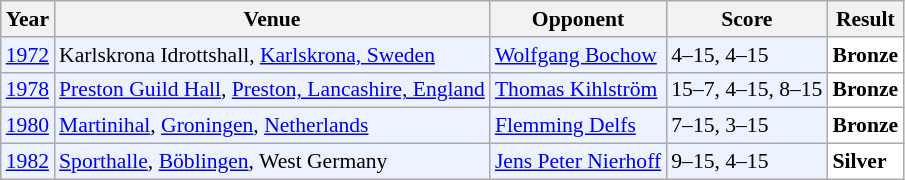<table class="sortable wikitable" style="font-size: 90%;">
<tr>
<th>Year</th>
<th>Venue</th>
<th>Opponent</th>
<th>Score</th>
<th>Result</th>
</tr>
<tr style="background:#ECF2FF">
<td align="center"><a href='#'>1972</a></td>
<td align="left">Karlskrona Idrottshall, <a href='#'>Karlskrona, Sweden</a></td>
<td align="left"> <a href='#'>Wolfgang Bochow</a></td>
<td align="left">4–15, 4–15</td>
<td style="text-align:left; background: white"> <strong>Bronze</strong></td>
</tr>
<tr style="background:#ECF2FF">
<td align="center"><a href='#'>1978</a></td>
<td align="left"><a href='#'>Preston Guild Hall</a>, <a href='#'>Preston, Lancashire, England</a></td>
<td align="left"> <a href='#'>Thomas Kihlström</a></td>
<td align="left">15–7, 4–15, 8–15</td>
<td style="text-align:left; background: white"> <strong>Bronze</strong></td>
</tr>
<tr style="background:#ECF2FF">
<td align="center"><a href='#'>1980</a></td>
<td align="left"><a href='#'>Martinihal</a>, <a href='#'>Groningen</a>, <a href='#'>Netherlands</a></td>
<td align="left"> <a href='#'>Flemming Delfs</a></td>
<td align="left">7–15, 3–15</td>
<td style="text-align:left; background:white"> <strong>Bronze</strong></td>
</tr>
<tr style="background:#ECF2FF">
<td align="center"><a href='#'>1982</a></td>
<td align="left"><a href='#'>Sporthalle</a>, <a href='#'>Böblingen</a>, West Germany</td>
<td align="left"> <a href='#'>Jens Peter Nierhoff</a></td>
<td align="left">9–15, 4–15</td>
<td style="text-align:left; background:white"> <strong>Silver</strong></td>
</tr>
</table>
